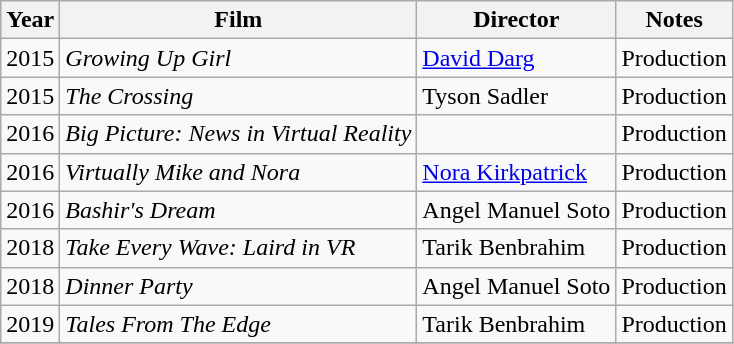<table class="wikitable">
<tr>
<th>Year</th>
<th>Film</th>
<th>Director</th>
<th>Notes</th>
</tr>
<tr>
<td>2015</td>
<td><em>Growing Up Girl</em></td>
<td><a href='#'>David Darg</a></td>
<td>Production</td>
</tr>
<tr>
<td>2015</td>
<td><em>The Crossing</em></td>
<td>Tyson Sadler</td>
<td>Production</td>
</tr>
<tr>
<td>2016</td>
<td><em>Big Picture: News in Virtual Reality</em></td>
<td></td>
<td>Production</td>
</tr>
<tr>
<td>2016</td>
<td><em>Virtually Mike and Nora</em></td>
<td><a href='#'>Nora Kirkpatrick</a></td>
<td>Production</td>
</tr>
<tr>
<td>2016</td>
<td><em>Bashir's Dream</em></td>
<td>Angel Manuel Soto</td>
<td>Production</td>
</tr>
<tr>
<td>2018</td>
<td><em>Take Every Wave: Laird in VR</em></td>
<td>Tarik Benbrahim</td>
<td>Production</td>
</tr>
<tr>
<td>2018</td>
<td><em>Dinner Party</em></td>
<td>Angel Manuel Soto</td>
<td>Production</td>
</tr>
<tr>
<td>2019</td>
<td><em>Tales From The Edge</em></td>
<td>Tarik Benbrahim</td>
<td>Production</td>
</tr>
<tr>
</tr>
</table>
